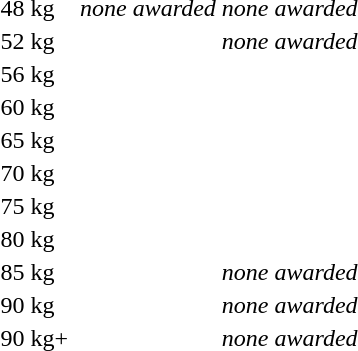<table>
<tr>
<td>48 kg</td>
<td></td>
<td><em>none awarded</em></td>
<td><em>none awarded</em></td>
</tr>
<tr>
<td>52 kg</td>
<td></td>
<td></td>
<td><em>none awarded</em></td>
</tr>
<tr>
<td rowspan=2>56 kg</td>
<td rowspan=2></td>
<td rowspan=2></td>
<td></td>
</tr>
<tr>
<td></td>
</tr>
<tr>
<td rowspan=2>60 kg</td>
<td rowspan=2></td>
<td rowspan=2></td>
<td></td>
</tr>
<tr>
<td></td>
</tr>
<tr>
<td rowspan=2>65 kg</td>
<td rowspan=2></td>
<td rowspan=2></td>
<td></td>
</tr>
<tr>
<td></td>
</tr>
<tr>
<td rowspan=2>70 kg</td>
<td rowspan=2></td>
<td rowspan=2></td>
<td></td>
</tr>
<tr>
<td></td>
</tr>
<tr>
<td rowspan=2>75 kg</td>
<td rowspan=2></td>
<td rowspan=2></td>
<td></td>
</tr>
<tr>
<td></td>
</tr>
<tr>
<td rowspan=2>80 kg</td>
<td rowspan=2></td>
<td rowspan=2></td>
<td></td>
</tr>
<tr>
<td></td>
</tr>
<tr>
<td>85 kg</td>
<td></td>
<td></td>
<td><em>none awarded</em></td>
</tr>
<tr>
<td>90 kg</td>
<td></td>
<td></td>
<td><em>none awarded</em></td>
</tr>
<tr>
<td>90 kg+</td>
<td></td>
<td></td>
<td><em>none awarded</em></td>
</tr>
<tr>
</tr>
</table>
